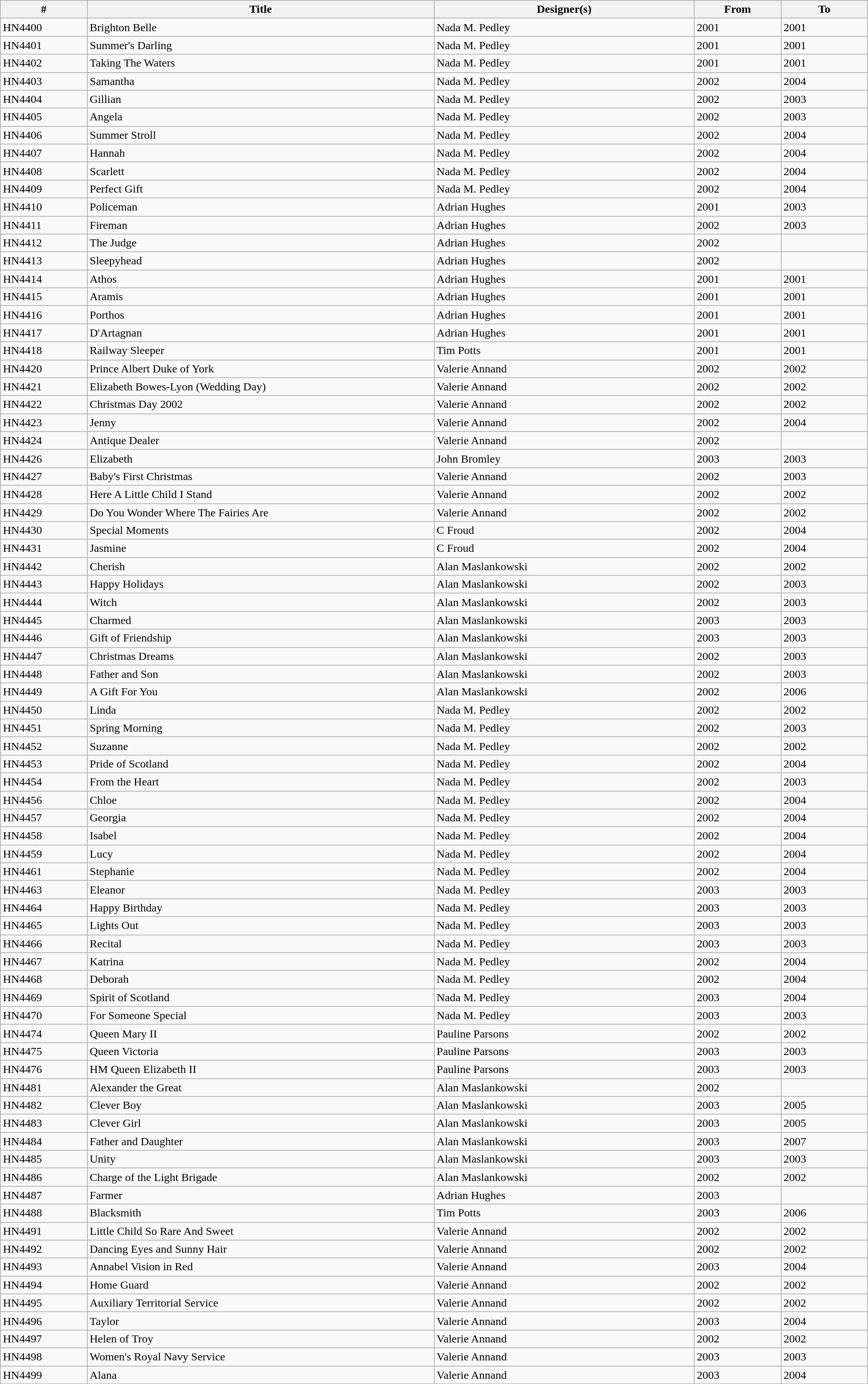<table class="wikitable collapsible" width="97%" border="1" cellpadding="1" cellspacing="0" align="centre">
<tr>
<th width=10%>#</th>
<th width=40%>Title</th>
<th width=30%>Designer(s)</th>
<th width=10%>From</th>
<th width=10%>To</th>
</tr>
<tr>
<td>HN4400</td>
<td>Brighton Belle</td>
<td>Nada M. Pedley</td>
<td>2001</td>
<td>2001</td>
</tr>
<tr>
<td>HN4401</td>
<td>Summer's Darling</td>
<td>Nada M. Pedley</td>
<td>2001</td>
<td>2001</td>
</tr>
<tr>
<td>HN4402</td>
<td>Taking The Waters</td>
<td>Nada M. Pedley</td>
<td>2001</td>
<td>2001</td>
</tr>
<tr>
<td>HN4403</td>
<td>Samantha</td>
<td>Nada M. Pedley</td>
<td>2002</td>
<td>2004</td>
</tr>
<tr>
<td>HN4404</td>
<td>Gillian</td>
<td>Nada M. Pedley</td>
<td>2002</td>
<td>2003</td>
</tr>
<tr>
<td>HN4405</td>
<td>Angela</td>
<td>Nada M. Pedley</td>
<td>2002</td>
<td>2003</td>
</tr>
<tr>
<td>HN4406</td>
<td>Summer Stroll</td>
<td>Nada M. Pedley</td>
<td>2002</td>
<td>2004</td>
</tr>
<tr>
<td>HN4407</td>
<td>Hannah</td>
<td>Nada M. Pedley</td>
<td>2002</td>
<td>2004</td>
</tr>
<tr>
<td>HN4408</td>
<td>Scarlett</td>
<td>Nada M. Pedley</td>
<td>2002</td>
<td>2004</td>
</tr>
<tr>
<td>HN4409</td>
<td>Perfect Gift</td>
<td>Nada M. Pedley</td>
<td>2002</td>
<td>2004</td>
</tr>
<tr>
<td>HN4410</td>
<td>Policeman</td>
<td>Adrian Hughes</td>
<td>2001</td>
<td>2003</td>
</tr>
<tr>
<td>HN4411</td>
<td>Fireman</td>
<td>Adrian Hughes</td>
<td>2002</td>
<td>2003</td>
</tr>
<tr>
<td>HN4412</td>
<td>The Judge</td>
<td>Adrian Hughes</td>
<td>2002</td>
<td></td>
</tr>
<tr>
<td>HN4413</td>
<td>Sleepyhead</td>
<td>Adrian Hughes</td>
<td>2002</td>
<td></td>
</tr>
<tr>
<td>HN4414</td>
<td>Athos</td>
<td>Adrian Hughes</td>
<td>2001</td>
<td>2001</td>
</tr>
<tr>
<td>HN4415</td>
<td>Aramis</td>
<td>Adrian Hughes</td>
<td>2001</td>
<td>2001</td>
</tr>
<tr>
<td>HN4416</td>
<td>Porthos</td>
<td>Adrian Hughes</td>
<td>2001</td>
<td>2001</td>
</tr>
<tr>
<td>HN4417</td>
<td>D'Artagnan</td>
<td>Adrian Hughes</td>
<td>2001</td>
<td>2001</td>
</tr>
<tr>
<td>HN4418</td>
<td>Railway Sleeper</td>
<td>Tim Potts</td>
<td>2001</td>
<td>2001</td>
</tr>
<tr>
<td>HN4420</td>
<td>Prince Albert Duke of York</td>
<td>Valerie Annand</td>
<td>2002</td>
<td>2002</td>
</tr>
<tr>
<td>HN4421</td>
<td>Elizabeth Bowes-Lyon (Wedding Day)</td>
<td>Valerie Annand</td>
<td>2002</td>
<td>2002</td>
</tr>
<tr>
<td>HN4422</td>
<td>Christmas Day 2002</td>
<td>Valerie Annand</td>
<td>2002</td>
<td>2002</td>
</tr>
<tr>
<td>HN4423</td>
<td>Jenny</td>
<td>Valerie Annand</td>
<td>2002</td>
<td>2004</td>
</tr>
<tr>
<td>HN4424</td>
<td>Antique Dealer</td>
<td>Valerie Annand</td>
<td>2002</td>
<td></td>
</tr>
<tr>
<td>HN4426</td>
<td>Elizabeth</td>
<td>John Bromley</td>
<td>2003</td>
<td>2003</td>
</tr>
<tr>
<td>HN4427</td>
<td>Baby's First Christmas</td>
<td>Valerie Annand</td>
<td>2002</td>
<td>2003</td>
</tr>
<tr>
<td>HN4428</td>
<td>Here A Little Child I Stand</td>
<td>Valerie Annand</td>
<td>2002</td>
<td>2002</td>
</tr>
<tr>
<td>HN4429</td>
<td>Do You Wonder Where The Fairies Are</td>
<td>Valerie Annand</td>
<td>2002</td>
<td>2002</td>
</tr>
<tr>
<td>HN4430</td>
<td>Special Moments</td>
<td>C Froud</td>
<td>2002</td>
<td>2004</td>
</tr>
<tr>
<td>HN4431</td>
<td>Jasmine</td>
<td>C Froud</td>
<td>2002</td>
<td>2004</td>
</tr>
<tr>
<td>HN4442</td>
<td>Cherish</td>
<td>Alan Maslankowski</td>
<td>2002</td>
<td>2002</td>
</tr>
<tr>
<td>HN4443</td>
<td>Happy Holidays</td>
<td>Alan Maslankowski</td>
<td>2002</td>
<td>2003</td>
</tr>
<tr>
<td>HN4444</td>
<td>Witch</td>
<td>Alan Maslankowski</td>
<td>2002</td>
<td>2003</td>
</tr>
<tr>
<td>HN4445</td>
<td>Charmed</td>
<td>Alan Maslankowski</td>
<td>2003</td>
<td>2003</td>
</tr>
<tr>
<td>HN4446</td>
<td>Gift of Friendship</td>
<td>Alan Maslankowski</td>
<td>2003</td>
<td>2003</td>
</tr>
<tr>
<td>HN4447</td>
<td>Christmas Dreams</td>
<td>Alan Maslankowski</td>
<td>2002</td>
<td>2003</td>
</tr>
<tr>
<td>HN4448</td>
<td>Father and Son</td>
<td>Alan Maslankowski</td>
<td>2002</td>
<td>2003</td>
</tr>
<tr>
<td>HN4449</td>
<td>A Gift For You</td>
<td>Alan Maslankowski</td>
<td>2002</td>
<td>2006</td>
</tr>
<tr>
<td>HN4450</td>
<td>Linda</td>
<td>Nada M. Pedley</td>
<td>2002</td>
<td>2002</td>
</tr>
<tr>
<td>HN4451</td>
<td>Spring Morning</td>
<td>Nada M. Pedley</td>
<td>2002</td>
<td>2003</td>
</tr>
<tr>
<td>HN4452</td>
<td>Suzanne</td>
<td>Nada M. Pedley</td>
<td>2002</td>
<td>2002</td>
</tr>
<tr>
<td>HN4453</td>
<td>Pride of Scotland</td>
<td>Nada M. Pedley</td>
<td>2002</td>
<td>2004</td>
</tr>
<tr>
<td>HN4454</td>
<td>From the Heart</td>
<td>Nada M. Pedley</td>
<td>2002</td>
<td>2003</td>
</tr>
<tr>
<td>HN4456</td>
<td>Chloe</td>
<td>Nada M. Pedley</td>
<td>2002</td>
<td>2004</td>
</tr>
<tr>
<td>HN4457</td>
<td>Georgia</td>
<td>Nada M. Pedley</td>
<td>2002</td>
<td>2004</td>
</tr>
<tr>
<td>HN4458</td>
<td>Isabel</td>
<td>Nada M. Pedley</td>
<td>2002</td>
<td>2004</td>
</tr>
<tr>
<td>HN4459</td>
<td>Lucy</td>
<td>Nada M. Pedley</td>
<td>2002</td>
<td>2004</td>
</tr>
<tr>
<td>HN4461</td>
<td>Stephanie</td>
<td>Nada M. Pedley</td>
<td>2002</td>
<td>2004</td>
</tr>
<tr>
<td>HN4463</td>
<td>Eleanor</td>
<td>Nada M. Pedley</td>
<td>2003</td>
<td>2003</td>
</tr>
<tr>
<td>HN4464</td>
<td>Happy Birthday</td>
<td>Nada M. Pedley</td>
<td>2003</td>
<td>2003</td>
</tr>
<tr>
<td>HN4465</td>
<td>Lights Out</td>
<td>Nada M. Pedley</td>
<td>2003</td>
<td>2003</td>
</tr>
<tr>
<td>HN4466</td>
<td>Recital</td>
<td>Nada M. Pedley</td>
<td>2003</td>
<td>2003</td>
</tr>
<tr>
<td>HN4467</td>
<td>Katrina</td>
<td>Nada M. Pedley</td>
<td>2002</td>
<td>2004</td>
</tr>
<tr>
<td>HN4468</td>
<td>Deborah</td>
<td>Nada M. Pedley</td>
<td>2002</td>
<td>2004</td>
</tr>
<tr>
<td>HN4469</td>
<td>Spirit of Scotland</td>
<td>Nada M. Pedley</td>
<td>2003</td>
<td>2004</td>
</tr>
<tr>
<td>HN4470</td>
<td>For Someone Special</td>
<td>Nada M. Pedley</td>
<td>2003</td>
<td>2003</td>
</tr>
<tr>
<td>HN4474</td>
<td>Queen Mary II</td>
<td>Pauline Parsons</td>
<td>2002</td>
<td>2002</td>
</tr>
<tr>
<td>HN4475</td>
<td>Queen Victoria</td>
<td>Pauline Parsons</td>
<td>2003</td>
<td>2003</td>
</tr>
<tr>
<td>HN4476</td>
<td>HM Queen Elizabeth II</td>
<td>Pauline Parsons</td>
<td>2003</td>
<td>2003</td>
</tr>
<tr>
<td>HN4481</td>
<td>Alexander the Great</td>
<td>Alan Maslankowski</td>
<td>2002</td>
<td></td>
</tr>
<tr>
<td>HN4482</td>
<td>Clever Boy</td>
<td>Alan Maslankowski</td>
<td>2003</td>
<td>2005</td>
</tr>
<tr>
<td>HN4483</td>
<td>Clever Girl</td>
<td>Alan Maslankowski</td>
<td>2003</td>
<td>2005</td>
</tr>
<tr>
<td>HN4484</td>
<td>Father and Daughter</td>
<td>Alan Maslankowski</td>
<td>2003</td>
<td>2007</td>
</tr>
<tr>
<td>HN4485</td>
<td>Unity</td>
<td>Alan Maslankowski</td>
<td>2003</td>
<td>2003</td>
</tr>
<tr>
<td>HN4486</td>
<td>Charge of the Light Brigade</td>
<td>Alan Maslankowski</td>
<td>2002</td>
<td>2002</td>
</tr>
<tr>
<td>HN4487</td>
<td>Farmer</td>
<td>Adrian Hughes</td>
<td>2003</td>
<td></td>
</tr>
<tr>
<td>HN4488</td>
<td>Blacksmith</td>
<td>Tim Potts</td>
<td>2003</td>
<td>2006</td>
</tr>
<tr>
<td>HN4491</td>
<td>Little Child So Rare And Sweet</td>
<td>Valerie Annand</td>
<td>2002</td>
<td>2002</td>
</tr>
<tr>
<td>HN4492</td>
<td>Dancing Eyes and Sunny Hair</td>
<td>Valerie Annand</td>
<td>2002</td>
<td>2002</td>
</tr>
<tr>
<td>HN4493</td>
<td>Annabel Vision in Red</td>
<td>Valerie Annand</td>
<td>2003</td>
<td>2004</td>
</tr>
<tr>
<td>HN4494</td>
<td>Home Guard</td>
<td>Valerie Annand</td>
<td>2002</td>
<td>2002</td>
</tr>
<tr>
<td>HN4495</td>
<td>Auxiliary Territorial Service</td>
<td>Valerie Annand</td>
<td>2002</td>
<td>2002</td>
</tr>
<tr>
<td>HN4496</td>
<td>Taylor</td>
<td>Valerie Annand</td>
<td>2003</td>
<td>2004</td>
</tr>
<tr>
<td>HN4497</td>
<td>Helen of Troy</td>
<td>Valerie Annand</td>
<td>2002</td>
<td>2002</td>
</tr>
<tr>
<td>HN4498</td>
<td>Women's Royal Navy Service</td>
<td>Valerie Annand</td>
<td>2003</td>
<td>2003</td>
</tr>
<tr>
<td>HN4499</td>
<td>Alana</td>
<td>Valerie Annand</td>
<td>2003</td>
<td>2004</td>
</tr>
<tr>
</tr>
</table>
